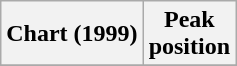<table class="wikitable plainrowheaders" style="text-align:center">
<tr>
<th>Chart (1999)</th>
<th>Peak<br>position</th>
</tr>
<tr>
</tr>
</table>
